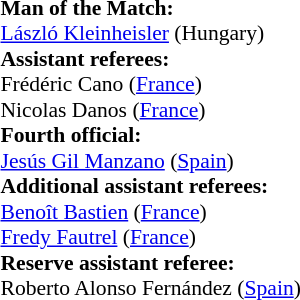<table style="width:100%; font-size:90%;">
<tr>
<td><br><strong>Man of the Match:</strong>
<br><a href='#'>László Kleinheisler</a> (Hungary)<br><strong>Assistant referees:</strong>
<br>Frédéric Cano (<a href='#'>France</a>)
<br>Nicolas Danos (<a href='#'>France</a>)
<br><strong>Fourth official:</strong>
<br><a href='#'>Jesús Gil Manzano</a> (<a href='#'>Spain</a>)
<br><strong>Additional assistant referees:</strong>
<br><a href='#'>Benoît Bastien</a> (<a href='#'>France</a>)
<br><a href='#'>Fredy Fautrel</a> (<a href='#'>France</a>)
<br><strong>Reserve assistant referee:</strong>
<br>Roberto Alonso Fernández (<a href='#'>Spain</a>)</td>
</tr>
</table>
